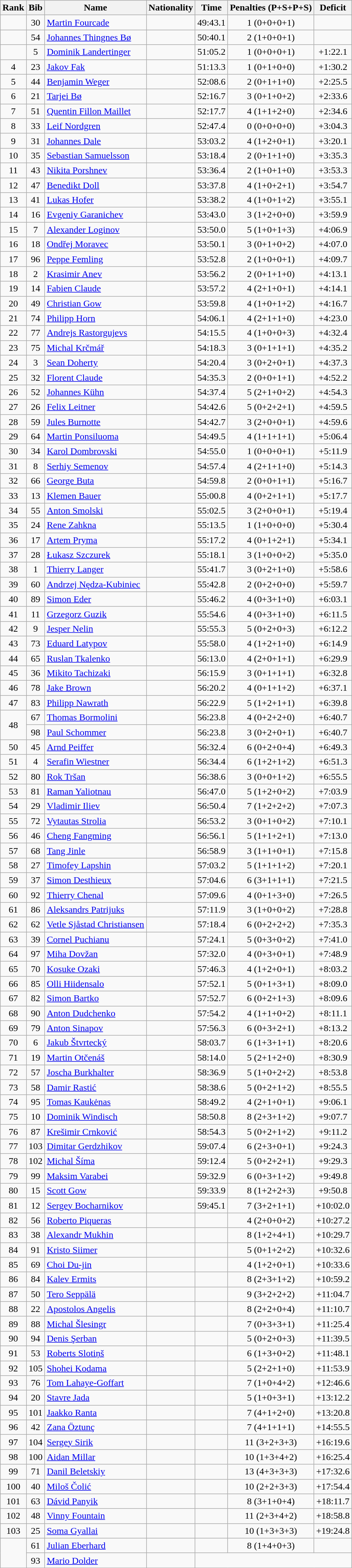<table class="wikitable sortable" style="text-align:center">
<tr>
<th>Rank</th>
<th>Bib</th>
<th>Name</th>
<th>Nationality</th>
<th>Time</th>
<th>Penalties (P+S+P+S)</th>
<th>Deficit</th>
</tr>
<tr>
<td></td>
<td>30</td>
<td align=left><a href='#'>Martin Fourcade</a></td>
<td align=left></td>
<td>49:43.1</td>
<td>1 (0+0+0+1)</td>
<td></td>
</tr>
<tr>
<td></td>
<td>54</td>
<td align=left><a href='#'>Johannes Thingnes Bø</a></td>
<td align=left></td>
<td>50:40.1</td>
<td>2 (1+0+0+1)</td>
<td></td>
</tr>
<tr>
<td></td>
<td>5</td>
<td align=left><a href='#'>Dominik Landertinger</a></td>
<td align=left></td>
<td>51:05.2</td>
<td>1 (0+0+0+1)</td>
<td>+1:22.1</td>
</tr>
<tr>
<td>4</td>
<td>23</td>
<td align=left><a href='#'>Jakov Fak</a></td>
<td align=left></td>
<td>51:13.3</td>
<td>1 (0+1+0+0)</td>
<td>+1:30.2</td>
</tr>
<tr>
<td>5</td>
<td>44</td>
<td align=left><a href='#'>Benjamin Weger</a></td>
<td align=left></td>
<td>52:08.6</td>
<td>2 (0+1+1+0)</td>
<td>+2:25.5</td>
</tr>
<tr>
<td>6</td>
<td>21</td>
<td align=left><a href='#'>Tarjei Bø</a></td>
<td align=left></td>
<td>52:16.7</td>
<td>3 (0+1+0+2)</td>
<td>+2:33.6</td>
</tr>
<tr>
<td>7</td>
<td>51</td>
<td align=left><a href='#'>Quentin Fillon Maillet</a></td>
<td align=left></td>
<td>52:17.7</td>
<td>4 (1+1+2+0)</td>
<td>+2:34.6</td>
</tr>
<tr>
<td>8</td>
<td>33</td>
<td align=left><a href='#'>Leif Nordgren</a></td>
<td align=left></td>
<td>52:47.4</td>
<td>0 (0+0+0+0)</td>
<td>+3:04.3</td>
</tr>
<tr>
<td>9</td>
<td>31</td>
<td align=left><a href='#'>Johannes Dale</a></td>
<td align=left></td>
<td>53:03.2</td>
<td>4 (1+2+0+1)</td>
<td>+3:20.1</td>
</tr>
<tr>
<td>10</td>
<td>35</td>
<td align=left><a href='#'>Sebastian Samuelsson</a></td>
<td align=left></td>
<td>53:18.4</td>
<td>2 (0+1+1+0)</td>
<td>+3:35.3</td>
</tr>
<tr>
<td>11</td>
<td>43</td>
<td align=left><a href='#'>Nikita Porshnev</a></td>
<td align=left></td>
<td>53:36.4</td>
<td>2 (1+0+1+0)</td>
<td>+3:53.3</td>
</tr>
<tr>
<td>12</td>
<td>47</td>
<td align=left><a href='#'>Benedikt Doll</a></td>
<td align=left></td>
<td>53:37.8</td>
<td>4 (1+0+2+1)</td>
<td>+3:54.7</td>
</tr>
<tr>
<td>13</td>
<td>41</td>
<td align=left><a href='#'>Lukas Hofer</a></td>
<td align=left></td>
<td>53:38.2</td>
<td>4 (1+0+1+2)</td>
<td>+3:55.1</td>
</tr>
<tr>
<td>14</td>
<td>16</td>
<td align=left><a href='#'>Evgeniy Garanichev</a></td>
<td align=left></td>
<td>53:43.0</td>
<td>3 (1+2+0+0)</td>
<td>+3:59.9</td>
</tr>
<tr>
<td>15</td>
<td>7</td>
<td align=left><a href='#'>Alexander Loginov</a></td>
<td align=left></td>
<td>53:50.0</td>
<td>5 (1+0+1+3)</td>
<td>+4:06.9</td>
</tr>
<tr>
<td>16</td>
<td>18</td>
<td align=left><a href='#'>Ondřej Moravec</a></td>
<td align=left></td>
<td>53:50.1</td>
<td>3 (0+1+0+2)</td>
<td>+4:07.0</td>
</tr>
<tr>
<td>17</td>
<td>96</td>
<td align=left><a href='#'>Peppe Femling</a></td>
<td align=left></td>
<td>53:52.8</td>
<td>2 (1+0+0+1)</td>
<td>+4:09.7</td>
</tr>
<tr>
<td>18</td>
<td>2</td>
<td align=left><a href='#'>Krasimir Anev</a></td>
<td align=left></td>
<td>53:56.2</td>
<td>2 (0+1+1+0)</td>
<td>+4:13.1</td>
</tr>
<tr>
<td>19</td>
<td>14</td>
<td align=left><a href='#'>Fabien Claude</a></td>
<td align=left></td>
<td>53:57.2</td>
<td>4 (2+1+0+1)</td>
<td>+4:14.1</td>
</tr>
<tr>
<td>20</td>
<td>49</td>
<td align=left><a href='#'>Christian Gow</a></td>
<td align=left></td>
<td>53:59.8</td>
<td>4 (1+0+1+2)</td>
<td>+4:16.7</td>
</tr>
<tr>
<td>21</td>
<td>74</td>
<td align=left><a href='#'>Philipp Horn</a></td>
<td align=left></td>
<td>54:06.1</td>
<td>4 (2+1+1+0)</td>
<td>+4:23.0</td>
</tr>
<tr>
<td>22</td>
<td>77</td>
<td align=left><a href='#'>Andrejs Rastorgujevs</a></td>
<td align=left></td>
<td>54:15.5</td>
<td>4 (1+0+0+3)</td>
<td>+4:32.4</td>
</tr>
<tr>
<td>23</td>
<td>75</td>
<td align=left><a href='#'>Michal Krčmář</a></td>
<td align=left></td>
<td>54:18.3</td>
<td>3 (0+1+1+1)</td>
<td>+4:35.2</td>
</tr>
<tr>
<td>24</td>
<td>3</td>
<td align=left><a href='#'>Sean Doherty</a></td>
<td align=left></td>
<td>54:20.4</td>
<td>3 (0+2+0+1)</td>
<td>+4:37.3</td>
</tr>
<tr>
<td>25</td>
<td>32</td>
<td align=left><a href='#'>Florent Claude</a></td>
<td align=left></td>
<td>54:35.3</td>
<td>2 (0+0+1+1)</td>
<td>+4:52.2</td>
</tr>
<tr>
<td>26</td>
<td>52</td>
<td align=left><a href='#'>Johannes Kühn</a></td>
<td align=left></td>
<td>54:37.4</td>
<td>5 (2+1+0+2)</td>
<td>+4:54.3</td>
</tr>
<tr>
<td>27</td>
<td>26</td>
<td align=left><a href='#'>Felix Leitner</a></td>
<td align=left></td>
<td>54:42.6</td>
<td>5 (0+2+2+1)</td>
<td>+4:59.5</td>
</tr>
<tr>
<td>28</td>
<td>59</td>
<td align=left><a href='#'>Jules Burnotte</a></td>
<td align=left></td>
<td>54:42.7</td>
<td>3 (2+0+0+1)</td>
<td>+4:59.6</td>
</tr>
<tr>
<td>29</td>
<td>64</td>
<td align=left><a href='#'>Martin Ponsiluoma</a></td>
<td align=left></td>
<td>54:49.5</td>
<td>4 (1+1+1+1)</td>
<td>+5:06.4</td>
</tr>
<tr>
<td>30</td>
<td>34</td>
<td align=left><a href='#'>Karol Dombrovski</a></td>
<td align=left></td>
<td>54:55.0</td>
<td>1 (0+0+0+1)</td>
<td>+5:11.9</td>
</tr>
<tr>
<td>31</td>
<td>8</td>
<td align=left><a href='#'>Serhiy Semenov</a></td>
<td align=left></td>
<td>54:57.4</td>
<td>4 (2+1+1+0)</td>
<td>+5:14.3</td>
</tr>
<tr>
<td>32</td>
<td>66</td>
<td align=left><a href='#'>George Buta</a></td>
<td align=left></td>
<td>54:59.8</td>
<td>2 (0+0+1+1)</td>
<td>+5:16.7</td>
</tr>
<tr>
<td>33</td>
<td>13</td>
<td align=left><a href='#'>Klemen Bauer</a></td>
<td align=left></td>
<td>55:00.8</td>
<td>4 (0+2+1+1)</td>
<td>+5:17.7</td>
</tr>
<tr>
<td>34</td>
<td>55</td>
<td align=left><a href='#'>Anton Smolski</a></td>
<td align=left></td>
<td>55:02.5</td>
<td>3 (2+0+0+1)</td>
<td>+5:19.4</td>
</tr>
<tr>
<td>35</td>
<td>24</td>
<td align=left><a href='#'>Rene Zahkna</a></td>
<td align=left></td>
<td>55:13.5</td>
<td>1 (1+0+0+0)</td>
<td>+5:30.4</td>
</tr>
<tr>
<td>36</td>
<td>17</td>
<td align=left><a href='#'>Artem Pryma</a></td>
<td align=left></td>
<td>55:17.2</td>
<td>4 (0+1+2+1)</td>
<td>+5:34.1</td>
</tr>
<tr>
<td>37</td>
<td>28</td>
<td align=left><a href='#'>Łukasz Szczurek</a></td>
<td align=left></td>
<td>55:18.1</td>
<td>3 (1+0+0+2)</td>
<td>+5:35.0</td>
</tr>
<tr>
<td>38</td>
<td>1</td>
<td align=left><a href='#'>Thierry Langer</a></td>
<td align=left></td>
<td>55:41.7</td>
<td>3 (0+2+1+0)</td>
<td>+5:58.6</td>
</tr>
<tr>
<td>39</td>
<td>60</td>
<td align=left><a href='#'>Andrzej Nędza-Kubiniec</a></td>
<td align=left></td>
<td>55:42.8</td>
<td>2 (0+2+0+0)</td>
<td>+5:59.7</td>
</tr>
<tr>
<td>40</td>
<td>89</td>
<td align=left><a href='#'>Simon Eder</a></td>
<td align=left></td>
<td>55:46.2</td>
<td>4 (0+3+1+0)</td>
<td>+6:03.1</td>
</tr>
<tr>
<td>41</td>
<td>11</td>
<td align=left><a href='#'>Grzegorz Guzik</a></td>
<td align=left></td>
<td>55:54.6</td>
<td>4 (0+3+1+0)</td>
<td>+6:11.5</td>
</tr>
<tr>
<td>42</td>
<td>9</td>
<td align=left><a href='#'>Jesper Nelin</a></td>
<td align=left></td>
<td>55:55.3</td>
<td>5 (0+2+0+3)</td>
<td>+6:12.2</td>
</tr>
<tr>
<td>43</td>
<td>73</td>
<td align=left><a href='#'>Eduard Latypov</a></td>
<td align=left></td>
<td>55:58.0</td>
<td>4 (1+2+1+0)</td>
<td>+6:14.9</td>
</tr>
<tr>
<td>44</td>
<td>65</td>
<td align=left><a href='#'>Ruslan Tkalenko</a></td>
<td align=left></td>
<td>56:13.0</td>
<td>4 (2+0+1+1)</td>
<td>+6:29.9</td>
</tr>
<tr>
<td>45</td>
<td>36</td>
<td align=left><a href='#'>Mikito Tachizaki</a></td>
<td align=left></td>
<td>56:15.9</td>
<td>3 (0+1+1+1)</td>
<td>+6:32.8</td>
</tr>
<tr>
<td>46</td>
<td>78</td>
<td align=left><a href='#'>Jake Brown</a></td>
<td align=left></td>
<td>56:20.2</td>
<td>4 (0+1+1+2)</td>
<td>+6:37.1</td>
</tr>
<tr>
<td>47</td>
<td>83</td>
<td align=left><a href='#'>Philipp Nawrath</a></td>
<td align=left></td>
<td>56:22.9</td>
<td>5 (1+2+1+1)</td>
<td>+6:39.8</td>
</tr>
<tr>
<td rowspan=2>48</td>
<td>67</td>
<td align=left><a href='#'>Thomas Bormolini</a></td>
<td align=left></td>
<td>56:23.8</td>
<td>4 (0+2+2+0)</td>
<td>+6:40.7</td>
</tr>
<tr>
<td>98</td>
<td align=left><a href='#'>Paul Schommer</a></td>
<td align=left></td>
<td>56:23.8</td>
<td>3 (0+2+0+1)</td>
<td>+6:40.7</td>
</tr>
<tr>
<td>50</td>
<td>45</td>
<td align=left><a href='#'>Arnd Peiffer</a></td>
<td align=left></td>
<td>56:32.4</td>
<td>6 (0+2+0+4)</td>
<td>+6:49.3</td>
</tr>
<tr>
<td>51</td>
<td>4</td>
<td align=left><a href='#'>Serafin Wiestner</a></td>
<td align=left></td>
<td>56:34.4</td>
<td>6 (1+2+1+2)</td>
<td>+6:51.3</td>
</tr>
<tr>
<td>52</td>
<td>80</td>
<td align=left><a href='#'>Rok Tršan</a></td>
<td align=left></td>
<td>56:38.6</td>
<td>3 (0+0+1+2)</td>
<td>+6:55.5</td>
</tr>
<tr>
<td>53</td>
<td>81</td>
<td align=left><a href='#'>Raman Yaliotnau</a></td>
<td align=left></td>
<td>56:47.0</td>
<td>5 (1+2+0+2)</td>
<td>+7:03.9</td>
</tr>
<tr>
<td>54</td>
<td>29</td>
<td align=left><a href='#'>Vladimir Iliev</a></td>
<td align=left></td>
<td>56:50.4</td>
<td>7 (1+2+2+2)</td>
<td>+7:07.3</td>
</tr>
<tr>
<td>55</td>
<td>72</td>
<td align=left><a href='#'>Vytautas Strolia</a></td>
<td align=left></td>
<td>56:53.2</td>
<td>3 (0+1+0+2)</td>
<td>+7:10.1</td>
</tr>
<tr>
<td>56</td>
<td>46</td>
<td align=left><a href='#'>Cheng Fangming</a></td>
<td align=left></td>
<td>56:56.1</td>
<td>5 (1+1+2+1)</td>
<td>+7:13.0</td>
</tr>
<tr>
<td>57</td>
<td>68</td>
<td align=left><a href='#'>Tang Jinle</a></td>
<td align=left></td>
<td>56:58.9</td>
<td>3 (1+1+0+1)</td>
<td>+7:15.8</td>
</tr>
<tr>
<td>58</td>
<td>27</td>
<td align=left><a href='#'>Timofey Lapshin</a></td>
<td align=left></td>
<td>57:03.2</td>
<td>5 (1+1+1+2)</td>
<td>+7:20.1</td>
</tr>
<tr>
<td>59</td>
<td>37</td>
<td align=left><a href='#'>Simon Desthieux</a></td>
<td align=left></td>
<td>57:04.6</td>
<td>6 (3+1+1+1)</td>
<td>+7:21.5</td>
</tr>
<tr>
<td>60</td>
<td>92</td>
<td align=left><a href='#'>Thierry Chenal</a></td>
<td align=left></td>
<td>57:09.6</td>
<td>4 (0+1+3+0)</td>
<td>+7:26.5</td>
</tr>
<tr>
<td>61</td>
<td>86</td>
<td align=left><a href='#'>Aleksandrs Patrijuks</a></td>
<td align=left></td>
<td>57:11.9</td>
<td>3 (1+0+0+2)</td>
<td>+7:28.8</td>
</tr>
<tr>
<td>62</td>
<td>62</td>
<td align=left><a href='#'>Vetle Sjåstad Christiansen</a></td>
<td align=left></td>
<td>57:18.4</td>
<td>6 (0+2+2+2)</td>
<td>+7:35.3</td>
</tr>
<tr>
<td>63</td>
<td>39</td>
<td align=left><a href='#'>Cornel Puchianu</a></td>
<td align=left></td>
<td>57:24.1</td>
<td>5 (0+3+0+2)</td>
<td>+7:41.0</td>
</tr>
<tr>
<td>64</td>
<td>97</td>
<td align=left><a href='#'>Miha Dovžan</a></td>
<td align=left></td>
<td>57:32.0</td>
<td>4 (0+3+0+1)</td>
<td>+7:48.9</td>
</tr>
<tr>
<td>65</td>
<td>70</td>
<td align=left><a href='#'>Kosuke Ozaki</a></td>
<td align=left></td>
<td>57:46.3</td>
<td>4 (1+2+0+1)</td>
<td>+8:03.2</td>
</tr>
<tr>
<td>66</td>
<td>85</td>
<td align=left><a href='#'>Olli Hiidensalo</a></td>
<td align=left></td>
<td>57:52.1</td>
<td>5 (0+1+3+1)</td>
<td>+8:09.0</td>
</tr>
<tr>
<td>67</td>
<td>82</td>
<td align=left><a href='#'>Simon Bartko</a></td>
<td align=left></td>
<td>57:52.7</td>
<td>6 (0+2+1+3)</td>
<td>+8:09.6</td>
</tr>
<tr>
<td>68</td>
<td>90</td>
<td align=left><a href='#'>Anton Dudchenko</a></td>
<td align=left></td>
<td>57:54.2</td>
<td>4 (1+1+0+2)</td>
<td>+8:11.1</td>
</tr>
<tr>
<td>69</td>
<td>79</td>
<td align=left><a href='#'>Anton Sinapov</a></td>
<td align=left></td>
<td>57:56.3</td>
<td>6 (0+3+2+1)</td>
<td>+8:13.2</td>
</tr>
<tr>
<td>70</td>
<td>6</td>
<td align=left><a href='#'>Jakub Štvrtecký</a></td>
<td align=left></td>
<td>58:03.7</td>
<td>6 (1+3+1+1)</td>
<td>+8:20.6</td>
</tr>
<tr>
<td>71</td>
<td>19</td>
<td align=left><a href='#'>Martin Otčenáš</a></td>
<td align=left></td>
<td>58:14.0</td>
<td>5 (2+1+2+0)</td>
<td>+8:30.9</td>
</tr>
<tr>
<td>72</td>
<td>57</td>
<td align=left><a href='#'>Joscha Burkhalter</a></td>
<td align=left></td>
<td>58:36.9</td>
<td>5 (1+0+2+2)</td>
<td>+8:53.8</td>
</tr>
<tr>
<td>73</td>
<td>58</td>
<td align=left><a href='#'>Damir Rastić</a></td>
<td align=left></td>
<td>58:38.6</td>
<td>5 (0+2+1+2)</td>
<td>+8:55.5</td>
</tr>
<tr>
<td>74</td>
<td>95</td>
<td align=left><a href='#'>Tomas Kaukėnas</a></td>
<td align=left></td>
<td>58:49.2</td>
<td>4 (2+1+0+1)</td>
<td>+9:06.1</td>
</tr>
<tr>
<td>75</td>
<td>10</td>
<td align=left><a href='#'>Dominik Windisch</a></td>
<td align=left></td>
<td>58:50.8</td>
<td>8 (2+3+1+2)</td>
<td>+9:07.7</td>
</tr>
<tr>
<td>76</td>
<td>87</td>
<td align=left><a href='#'>Krešimir Crnković</a></td>
<td align=left></td>
<td>58:54.3</td>
<td>5 (0+2+1+2)</td>
<td>+9:11.2</td>
</tr>
<tr>
<td>77</td>
<td>103</td>
<td align=left><a href='#'>Dimitar Gerdzhikov</a></td>
<td align=left></td>
<td>59:07.4</td>
<td>6 (2+3+0+1)</td>
<td>+9:24.3</td>
</tr>
<tr>
<td>78</td>
<td>102</td>
<td align=left><a href='#'>Michal Šíma</a></td>
<td align=left></td>
<td>59:12.4</td>
<td>5 (0+2+2+1)</td>
<td>+9:29.3</td>
</tr>
<tr>
<td>79</td>
<td>99</td>
<td align=left><a href='#'>Maksim Varabei</a></td>
<td align=left></td>
<td>59:32.9</td>
<td>6 (0+3+1+2)</td>
<td>+9:49.8</td>
</tr>
<tr>
<td>80</td>
<td>15</td>
<td align=left><a href='#'>Scott Gow</a></td>
<td align=left></td>
<td>59:33.9</td>
<td>8 (1+2+2+3)</td>
<td>+9:50.8</td>
</tr>
<tr>
<td>81</td>
<td>12</td>
<td align=left><a href='#'>Sergey Bocharnikov</a></td>
<td align=left></td>
<td>59:45.1</td>
<td>7 (3+2+1+1)</td>
<td>+10:02.0</td>
</tr>
<tr>
<td>82</td>
<td>56</td>
<td align=left><a href='#'>Roberto Piqueras</a></td>
<td align=left></td>
<td></td>
<td>4 (2+0+0+2)</td>
<td>+10:27.2</td>
</tr>
<tr>
<td>83</td>
<td>38</td>
<td align=left><a href='#'>Alexandr Mukhin</a></td>
<td align=left></td>
<td></td>
<td>8 (1+2+4+1)</td>
<td>+10:29.7</td>
</tr>
<tr>
<td>84</td>
<td>91</td>
<td align=left><a href='#'>Kristo Siimer</a></td>
<td align=left></td>
<td></td>
<td>5 (0+1+2+2)</td>
<td>+10:32.6</td>
</tr>
<tr>
<td>85</td>
<td>69</td>
<td align=left><a href='#'>Choi Du-jin</a></td>
<td align=left></td>
<td></td>
<td>4 (1+2+0+1)</td>
<td>+10:33.6</td>
</tr>
<tr>
<td>86</td>
<td>84</td>
<td align=left><a href='#'>Kalev Ermits</a></td>
<td align=left></td>
<td></td>
<td>8 (2+3+1+2)</td>
<td>+10:59.2</td>
</tr>
<tr>
<td>87</td>
<td>50</td>
<td align=left><a href='#'>Tero Seppälä</a></td>
<td align=left></td>
<td></td>
<td>9 (3+2+2+2)</td>
<td>+11:04.7</td>
</tr>
<tr>
<td>88</td>
<td>22</td>
<td align=left><a href='#'>Apostolos Angelis</a></td>
<td align=left></td>
<td></td>
<td>8 (2+2+0+4)</td>
<td>+11:10.7</td>
</tr>
<tr>
<td>89</td>
<td>88</td>
<td align=left><a href='#'>Michal Šlesingr</a></td>
<td align=left></td>
<td></td>
<td>7 (0+3+3+1)</td>
<td>+11:25.4</td>
</tr>
<tr>
<td>90</td>
<td>94</td>
<td align=left><a href='#'>Denis Şerban</a></td>
<td align=left></td>
<td></td>
<td>5 (0+2+0+3)</td>
<td>+11:39.5</td>
</tr>
<tr>
<td>91</td>
<td>53</td>
<td align=left><a href='#'>Roberts Slotiņš</a></td>
<td align=left></td>
<td></td>
<td>6 (1+3+0+2)</td>
<td>+11:48.1</td>
</tr>
<tr>
<td>92</td>
<td>105</td>
<td align=left><a href='#'>Shohei Kodama</a></td>
<td align=left></td>
<td></td>
<td>5 (2+2+1+0)</td>
<td>+11:53.9</td>
</tr>
<tr>
<td>93</td>
<td>76</td>
<td align=left><a href='#'>Tom Lahaye-Goffart</a></td>
<td align=left></td>
<td></td>
<td>7 (1+0+4+2)</td>
<td>+12:46.6</td>
</tr>
<tr>
<td>94</td>
<td>20</td>
<td align=left><a href='#'>Stavre Jada</a></td>
<td align=left></td>
<td></td>
<td>5 (1+0+3+1)</td>
<td>+13:12.2</td>
</tr>
<tr>
<td>95</td>
<td>101</td>
<td align=left><a href='#'>Jaakko Ranta</a></td>
<td align=left></td>
<td></td>
<td>7 (4+1+2+0)</td>
<td>+13:20.8</td>
</tr>
<tr>
<td>96</td>
<td>42</td>
<td align=left><a href='#'>Zana Öztunç</a></td>
<td align=left></td>
<td></td>
<td>7 (4+1+1+1)</td>
<td>+14:55.5</td>
</tr>
<tr>
<td>97</td>
<td>104</td>
<td align=left><a href='#'>Sergey Sirik</a></td>
<td align=left></td>
<td></td>
<td>11 (3+2+3+3)</td>
<td>+16:19.6</td>
</tr>
<tr>
<td>98</td>
<td>100</td>
<td align=left><a href='#'>Aidan Millar</a></td>
<td align=left></td>
<td></td>
<td>10 (1+3+4+2)</td>
<td>+16:25.4</td>
</tr>
<tr>
<td>99</td>
<td>71</td>
<td align=left><a href='#'>Danil Beletskiy</a></td>
<td align=left></td>
<td></td>
<td>13 (4+3+3+3)</td>
<td>+17:32.6</td>
</tr>
<tr>
<td>100</td>
<td>40</td>
<td align=left><a href='#'>Miloš Čolić</a></td>
<td align=left></td>
<td></td>
<td>10 (2+2+3+3)</td>
<td>+17:54.4</td>
</tr>
<tr>
<td>101</td>
<td>63</td>
<td align=left><a href='#'>Dávid Panyik</a></td>
<td align=left></td>
<td></td>
<td>8 (3+1+0+4)</td>
<td>+18:11.7</td>
</tr>
<tr>
<td>102</td>
<td>48</td>
<td align=left><a href='#'>Vinny Fountain</a></td>
<td align=left></td>
<td></td>
<td>11 (2+3+4+2)</td>
<td>+18:58.8</td>
</tr>
<tr>
<td>103</td>
<td>25</td>
<td align=left><a href='#'>Soma Gyallai</a></td>
<td align=left></td>
<td></td>
<td>10 (1+3+3+3)</td>
<td>+19:24.8</td>
</tr>
<tr>
<td rowspan=2></td>
<td>61</td>
<td align=left><a href='#'>Julian Eberhard</a></td>
<td align=left></td>
<td></td>
<td>8 (1+4+0+3)</td>
<td></td>
</tr>
<tr>
<td>93</td>
<td align=left><a href='#'>Mario Dolder</a></td>
<td align=left></td>
<td colspan=3></td>
</tr>
</table>
